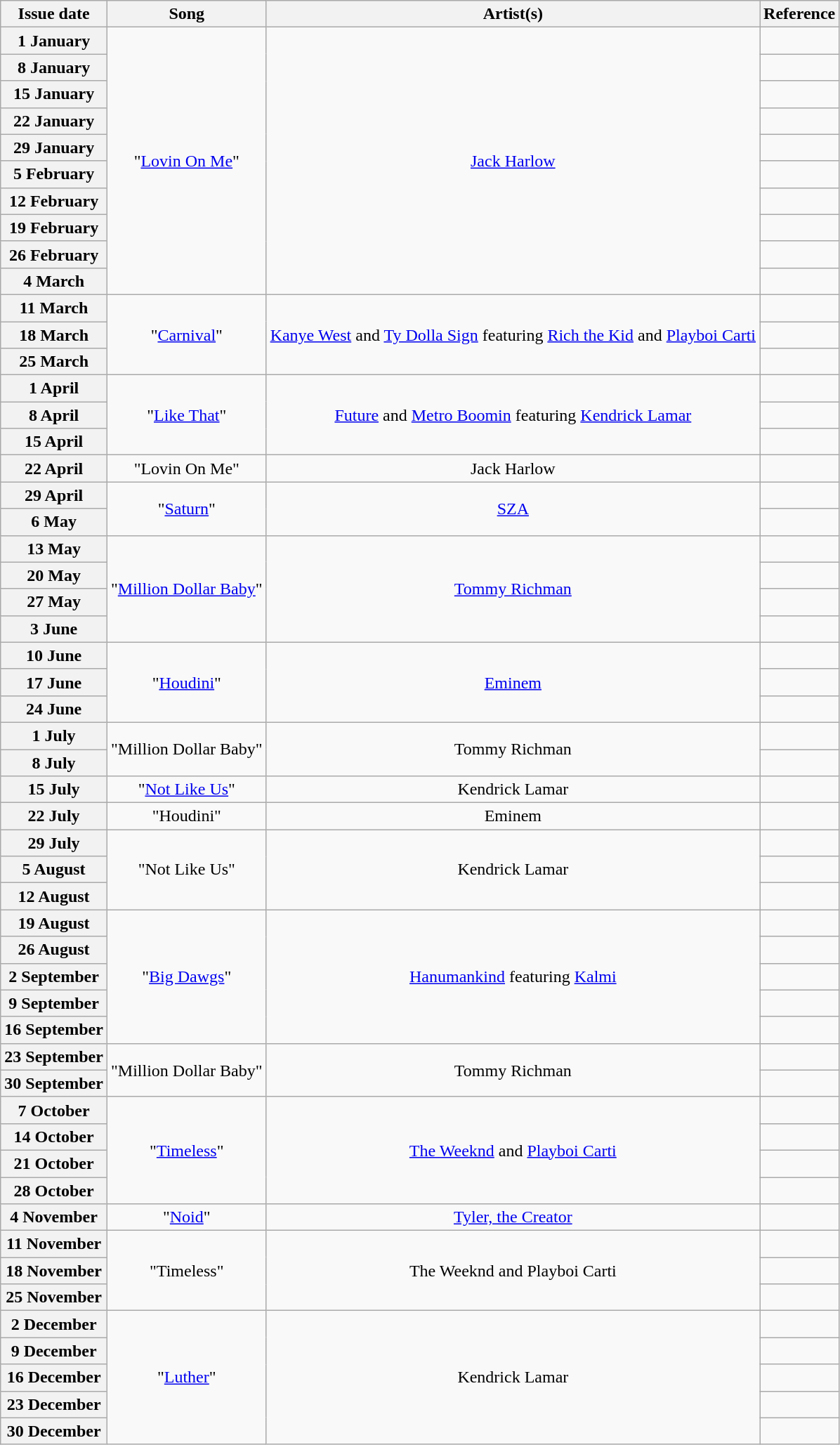<table class="wikitable plainrowheaders">
<tr>
<th scope="col">Issue date</th>
<th scope="col">Song</th>
<th scope="col">Artist(s)</th>
<th scope="col">Reference</th>
</tr>
<tr>
<th scope="row">1 January</th>
<td align=center rowspan=10>"<a href='#'>Lovin On Me</a>"</td>
<td align=center rowspan=10><a href='#'>Jack Harlow</a></td>
<td align="center"></td>
</tr>
<tr>
<th scope="row">8 January</th>
<td align="center"></td>
</tr>
<tr>
<th scope="row">15 January</th>
<td align="center"></td>
</tr>
<tr>
<th scope="row">22 January</th>
<td align="center"></td>
</tr>
<tr>
<th scope="row">29 January</th>
<td align="center"></td>
</tr>
<tr>
<th scope="row">5 February</th>
<td align="center"></td>
</tr>
<tr>
<th scope="row">12 February</th>
<td align="center"></td>
</tr>
<tr>
<th scope="row">19 February</th>
<td align="center"></td>
</tr>
<tr>
<th scope="row">26 February</th>
<td align="center"></td>
</tr>
<tr>
<th scope="row">4 March</th>
<td align="center"></td>
</tr>
<tr>
<th scope="row">11 March</th>
<td align=center rowspan=3>"<a href='#'>Carnival</a>"</td>
<td align=center rowspan=3><a href='#'>Kanye West</a> and <a href='#'>Ty Dolla Sign</a> featuring <a href='#'>Rich the Kid</a> and <a href='#'>Playboi Carti</a></td>
<td align="center"></td>
</tr>
<tr>
<th scope="row">18 March</th>
<td align="center"></td>
</tr>
<tr>
<th scope="row">25 March</th>
<td align="center"></td>
</tr>
<tr>
<th scope="row">1 April</th>
<td align=center rowspan=3>"<a href='#'>Like That</a>"</td>
<td align=center rowspan=3><a href='#'>Future</a> and <a href='#'>Metro Boomin</a> featuring <a href='#'>Kendrick Lamar</a></td>
<td align="center"></td>
</tr>
<tr>
<th scope="row">8 April</th>
<td align="center"></td>
</tr>
<tr>
<th scope="row">15 April</th>
<td align="center"></td>
</tr>
<tr>
<th scope="row">22 April</th>
<td align=center>"Lovin On Me"</td>
<td align=center>Jack Harlow</td>
<td align="center"></td>
</tr>
<tr>
<th scope="row">29 April</th>
<td align=center rowspan=2>"<a href='#'>Saturn</a>"</td>
<td align=center rowspan=2><a href='#'>SZA</a></td>
<td align="center"></td>
</tr>
<tr>
<th scope="row">6 May</th>
<td align="center"></td>
</tr>
<tr>
<th scope="row">13 May</th>
<td align=center rowspan=4>"<a href='#'>Million Dollar Baby</a>"</td>
<td align=center rowspan=4><a href='#'>Tommy Richman</a></td>
<td align="center"></td>
</tr>
<tr>
<th scope="row">20 May</th>
<td align="center"></td>
</tr>
<tr>
<th scope="row">27 May</th>
<td align="center"></td>
</tr>
<tr>
<th scope="row">3 June</th>
<td align="center"></td>
</tr>
<tr>
<th scope="row">10 June</th>
<td align=center rowspan=3>"<a href='#'>Houdini</a>"</td>
<td align=center rowspan=3><a href='#'>Eminem</a></td>
<td align="center"></td>
</tr>
<tr>
<th scope="row">17 June</th>
<td align="center"></td>
</tr>
<tr>
<th scope="row">24 June</th>
<td align="center"></td>
</tr>
<tr>
<th scope="row">1 July</th>
<td align=center rowspan=2>"Million Dollar Baby"</td>
<td align=center rowspan=2>Tommy Richman</td>
<td align="center"></td>
</tr>
<tr>
<th scope="row">8 July</th>
<td align="center"></td>
</tr>
<tr>
<th scope="row">15 July</th>
<td align=center>"<a href='#'>Not Like Us</a>"</td>
<td align=center>Kendrick Lamar</td>
<td align="center"></td>
</tr>
<tr>
<th scope="row">22 July</th>
<td align=center>"Houdini"</td>
<td align=center>Eminem</td>
<td align="center"></td>
</tr>
<tr>
<th scope="row">29 July</th>
<td align=center rowspan=3>"Not Like Us"</td>
<td align=center rowspan=3>Kendrick Lamar</td>
<td align="center"></td>
</tr>
<tr>
<th scope="row">5 August</th>
<td align="center"></td>
</tr>
<tr>
<th scope="row">12 August</th>
<td align="center"></td>
</tr>
<tr>
<th scope="row">19 August</th>
<td align=center rowspan=5>"<a href='#'>Big Dawgs</a>"</td>
<td align=center rowspan=5><a href='#'>Hanumankind</a> featuring <a href='#'>Kalmi</a></td>
<td align="center"></td>
</tr>
<tr>
<th scope="row">26 August</th>
<td align="center"></td>
</tr>
<tr>
<th scope="row">2 September</th>
<td align="center"></td>
</tr>
<tr>
<th scope="row">9 September</th>
<td align="center"></td>
</tr>
<tr>
<th scope="row">16 September</th>
<td align="center"></td>
</tr>
<tr>
<th scope="row">23 September</th>
<td align=center rowspan=2>"Million Dollar Baby"</td>
<td align=center rowspan=2>Tommy Richman</td>
<td align="center"></td>
</tr>
<tr>
<th scope="row">30 September</th>
<td align="center"></td>
</tr>
<tr>
<th scope="row">7 October</th>
<td align=center rowspan=4>"<a href='#'>Timeless</a>"</td>
<td align=center rowspan=4><a href='#'>The Weeknd</a> and <a href='#'>Playboi Carti</a></td>
<td align="center"></td>
</tr>
<tr>
<th scope="row">14 October</th>
<td align="center"></td>
</tr>
<tr>
<th scope="row">21 October</th>
<td align="center"></td>
</tr>
<tr>
<th scope="row">28 October</th>
<td align="center"></td>
</tr>
<tr>
<th scope="row">4 November</th>
<td align=center>"<a href='#'>Noid</a>"</td>
<td align=center><a href='#'>Tyler, the Creator</a></td>
<td align="center"></td>
</tr>
<tr>
<th scope="row">11 November</th>
<td align=center rowspan=3>"Timeless"</td>
<td align=center rowspan=3>The Weeknd and Playboi Carti</td>
<td align="center"></td>
</tr>
<tr>
<th scope="row">18 November</th>
<td align="center"></td>
</tr>
<tr>
<th scope="row">25 November</th>
<td align="center"></td>
</tr>
<tr>
<th scope="row">2 December</th>
<td align=center rowspan=5>"<a href='#'>Luther</a>"</td>
<td align=center rowspan=5>Kendrick Lamar</td>
<td align="center"></td>
</tr>
<tr>
<th scope="row">9 December</th>
<td align="center"></td>
</tr>
<tr>
<th scope="row">16 December</th>
<td align="center"></td>
</tr>
<tr>
<th scope="row">23 December</th>
<td align="center"></td>
</tr>
<tr>
<th scope="row">30 December</th>
<td align="center"></td>
</tr>
</table>
